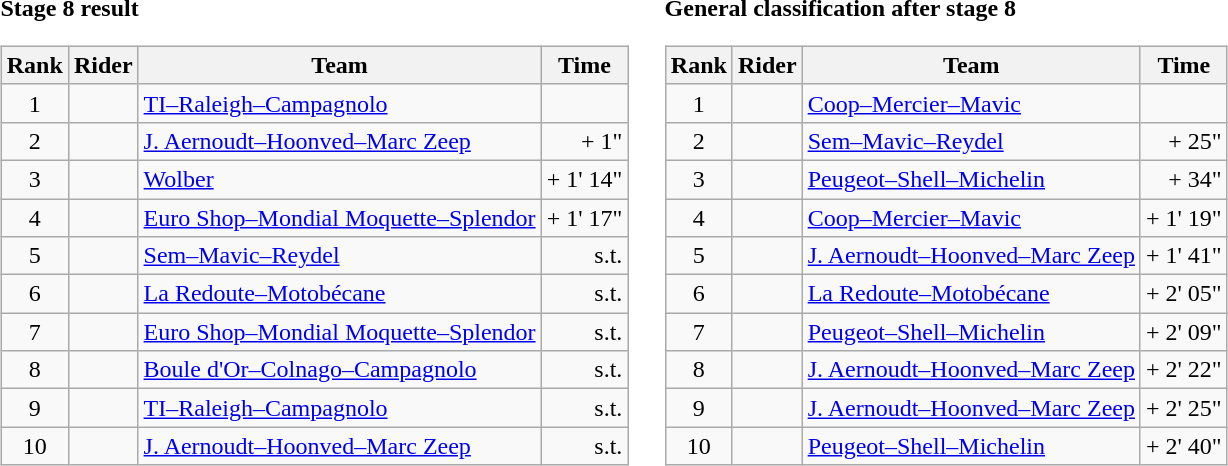<table>
<tr>
<td><strong>Stage 8 result</strong><br><table class="wikitable">
<tr>
<th scope="col">Rank</th>
<th scope="col">Rider</th>
<th scope="col">Team</th>
<th scope="col">Time</th>
</tr>
<tr>
<td style="text-align:center;">1</td>
<td></td>
<td><a href='#'>TI–Raleigh–Campagnolo</a></td>
<td style="text-align:right;"></td>
</tr>
<tr>
<td style="text-align:center;">2</td>
<td></td>
<td><a href='#'>J. Aernoudt–Hoonved–Marc Zeep</a></td>
<td style="text-align:right;">+ 1"</td>
</tr>
<tr>
<td style="text-align:center;">3</td>
<td></td>
<td><a href='#'>Wolber</a></td>
<td style="text-align:right;">+ 1' 14"</td>
</tr>
<tr>
<td style="text-align:center;">4</td>
<td></td>
<td><a href='#'>Euro Shop–Mondial Moquette–Splendor</a></td>
<td style="text-align:right;">+ 1' 17"</td>
</tr>
<tr>
<td style="text-align:center;">5</td>
<td></td>
<td><a href='#'>Sem–Mavic–Reydel</a></td>
<td style="text-align:right;">s.t.</td>
</tr>
<tr>
<td style="text-align:center;">6</td>
<td></td>
<td><a href='#'>La Redoute–Motobécane</a></td>
<td style="text-align:right;">s.t.</td>
</tr>
<tr>
<td style="text-align:center;">7</td>
<td></td>
<td><a href='#'>Euro Shop–Mondial Moquette–Splendor</a></td>
<td style="text-align:right;">s.t.</td>
</tr>
<tr>
<td style="text-align:center;">8</td>
<td></td>
<td><a href='#'>Boule d'Or–Colnago–Campagnolo</a></td>
<td style="text-align:right;">s.t.</td>
</tr>
<tr>
<td style="text-align:center;">9</td>
<td></td>
<td><a href='#'>TI–Raleigh–Campagnolo</a></td>
<td style="text-align:right;">s.t.</td>
</tr>
<tr>
<td style="text-align:center;">10</td>
<td></td>
<td><a href='#'>J. Aernoudt–Hoonved–Marc Zeep</a></td>
<td style="text-align:right;">s.t.</td>
</tr>
</table>
</td>
<td></td>
<td><strong>General classification after stage 8</strong><br><table class="wikitable">
<tr>
<th scope="col">Rank</th>
<th scope="col">Rider</th>
<th scope="col">Team</th>
<th scope="col">Time</th>
</tr>
<tr>
<td style="text-align:center;">1</td>
<td> </td>
<td><a href='#'>Coop–Mercier–Mavic</a></td>
<td style="text-align:right;"></td>
</tr>
<tr>
<td style="text-align:center;">2</td>
<td></td>
<td><a href='#'>Sem–Mavic–Reydel</a></td>
<td style="text-align:right;">+ 25"</td>
</tr>
<tr>
<td style="text-align:center;">3</td>
<td></td>
<td><a href='#'>Peugeot–Shell–Michelin</a></td>
<td style="text-align:right;">+ 34"</td>
</tr>
<tr>
<td style="text-align:center;">4</td>
<td></td>
<td><a href='#'>Coop–Mercier–Mavic</a></td>
<td style="text-align:right;">+ 1' 19"</td>
</tr>
<tr>
<td style="text-align:center;">5</td>
<td></td>
<td><a href='#'>J. Aernoudt–Hoonved–Marc Zeep</a></td>
<td style="text-align:right;">+ 1' 41"</td>
</tr>
<tr>
<td style="text-align:center;">6</td>
<td></td>
<td><a href='#'>La Redoute–Motobécane</a></td>
<td style="text-align:right;">+ 2' 05"</td>
</tr>
<tr>
<td style="text-align:center;">7</td>
<td></td>
<td><a href='#'>Peugeot–Shell–Michelin</a></td>
<td style="text-align:right;">+ 2' 09"</td>
</tr>
<tr>
<td style="text-align:center;">8</td>
<td></td>
<td><a href='#'>J. Aernoudt–Hoonved–Marc Zeep</a></td>
<td style="text-align:right;">+ 2' 22"</td>
</tr>
<tr>
<td style="text-align:center;">9</td>
<td></td>
<td><a href='#'>J. Aernoudt–Hoonved–Marc Zeep</a></td>
<td style="text-align:right;">+ 2' 25"</td>
</tr>
<tr>
<td style="text-align:center;">10</td>
<td></td>
<td><a href='#'>Peugeot–Shell–Michelin</a></td>
<td style="text-align:right;">+ 2' 40"</td>
</tr>
</table>
</td>
</tr>
</table>
